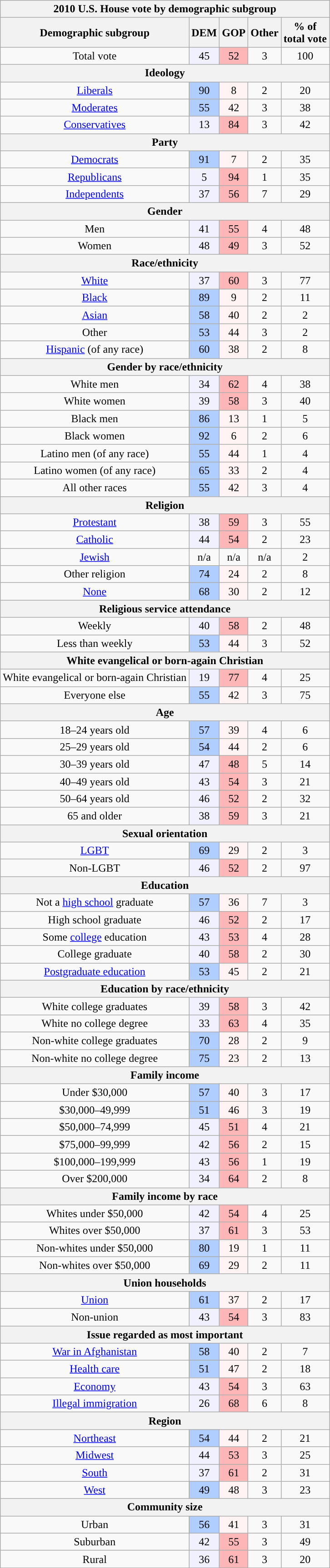<table class="wikitable sortable" style="text-align:center">
<tr>
<th colspan=8>2010 U.S. House vote by demographic subgroup</th>
</tr>
<tr>
<th>Demographic subgroup</th>
<th>DEM</th>
<th>GOP</th>
<th>Other</th>
<th>% of<br>total vote</th>
</tr>
<tr>
<td>Total vote</td>
<td style="background:#f0f0ff">45</td>
<td style="background:#ffb6b6">52</td>
<td>3</td>
<td>100</td>
</tr>
<tr>
<th colspan=5>Ideology</th>
</tr>
<tr>
<td><a href='#'>Liberals</a></td>
<td style="background:#b0ceff">90</td>
<td style="background:#fff3f3">8</td>
<td>2</td>
<td>20</td>
</tr>
<tr>
<td><a href='#'>Moderates</a></td>
<td style="background:#b0ceff">55</td>
<td style="background:#fff3f3">42</td>
<td>3</td>
<td>38</td>
</tr>
<tr>
<td><a href='#'>Conservatives</a></td>
<td style="background:#f0f0ff">13</td>
<td style="background:#ffb6b6">84</td>
<td>3</td>
<td>42</td>
</tr>
<tr>
<th colspan=5>Party</th>
</tr>
<tr>
<td><a href='#'>Democrats</a></td>
<td style="background:#b0ceff">91</td>
<td style="background:#fff3f3">7</td>
<td>2</td>
<td>35</td>
</tr>
<tr>
<td><a href='#'>Republicans</a></td>
<td style="background:#f0f0ff">5</td>
<td style="background:#ffb6b6">94</td>
<td>1</td>
<td>35</td>
</tr>
<tr>
<td><a href='#'>Independents</a></td>
<td style="background:#f0f0ff">37</td>
<td style="background:#ffb6b6">56</td>
<td>7</td>
<td>29</td>
</tr>
<tr>
<th colspan=5>Gender</th>
</tr>
<tr>
<td>Men</td>
<td style="background:#f0f0ff">41</td>
<td style="background:#ffb6b6">55</td>
<td>4</td>
<td>48</td>
</tr>
<tr>
<td>Women</td>
<td style="background:#f0f0ff">48</td>
<td style="background:#ffb6b6">49</td>
<td>3</td>
<td>52</td>
</tr>
<tr>
<th colspan=5>Race/ethnicity</th>
</tr>
<tr>
<td><a href='#'>White</a></td>
<td style="background:#f0f0ff">37</td>
<td style="background:#ffb6b6">60</td>
<td>3</td>
<td>77</td>
</tr>
<tr>
<td><a href='#'>Black</a></td>
<td style="background:#b0ceff">89</td>
<td style="background:#fff3f3">9</td>
<td>2</td>
<td>11</td>
</tr>
<tr>
<td><a href='#'>Asian</a></td>
<td style="background:#b0ceff">58</td>
<td style="background:#fff3f3">40</td>
<td>2</td>
<td>2</td>
</tr>
<tr>
<td>Other</td>
<td style="background:#b0ceff">53</td>
<td style="background:#fff3f3">44</td>
<td>3</td>
<td>2</td>
</tr>
<tr>
<td><a href='#'>Hispanic</a> (of any race)</td>
<td style="background:#b0ceff">60</td>
<td style="background:#fff3f3">38</td>
<td>2</td>
<td>8</td>
</tr>
<tr>
<th colspan=5>Gender by race/ethnicity</th>
</tr>
<tr>
<td>White men</td>
<td style="background:#f0f0ff">34</td>
<td style="background:#ffb6b6">62</td>
<td>4</td>
<td>38</td>
</tr>
<tr>
<td>White women</td>
<td style="background:#f0f0ff">39</td>
<td style="background:#ffb6b6">58</td>
<td>3</td>
<td>40</td>
</tr>
<tr>
<td>Black men</td>
<td style="background:#b0ceff">86</td>
<td style="background:#fff3f3">13</td>
<td>1</td>
<td>5</td>
</tr>
<tr>
<td>Black women</td>
<td style="background:#b0ceff">92</td>
<td style="background:#fff3f3">6</td>
<td>2</td>
<td>6</td>
</tr>
<tr>
<td>Latino men (of any race)</td>
<td style="background:#b0ceff">55</td>
<td style="background:#fff3f3">44</td>
<td>1</td>
<td>4</td>
</tr>
<tr>
<td>Latino women (of any race)</td>
<td style="background:#b0ceff">65</td>
<td style="background:#fff3f3">33</td>
<td>2</td>
<td>4</td>
</tr>
<tr>
<td>All other races</td>
<td style="background:#b0ceff">55</td>
<td style="background:#fff3f3">42</td>
<td>3</td>
<td>4</td>
</tr>
<tr>
<th colspan=5>Religion</th>
</tr>
<tr>
<td><a href='#'>Protestant</a></td>
<td style="background:#f0f0ff">38</td>
<td style="background:#ffb6b6">59</td>
<td>3</td>
<td>55</td>
</tr>
<tr>
<td><a href='#'>Catholic</a></td>
<td style="background:#f0f0ff">44</td>
<td style="background:#ffb6b6">54</td>
<td>2</td>
<td>23</td>
</tr>
<tr>
<td><a href='#'>Jewish</a></td>
<td>n/a</td>
<td>n/a</td>
<td>n/a</td>
<td>2</td>
</tr>
<tr>
<td>Other religion</td>
<td style="background:#b0ceff">74</td>
<td style="background:#fff3f3">24</td>
<td>2</td>
<td>8</td>
</tr>
<tr>
<td><a href='#'>None</a></td>
<td style="background:#b0ceff">68</td>
<td style="background:#fff3f3">30</td>
<td>2</td>
<td>12</td>
</tr>
<tr>
<th colspan=5>Religious service attendance</th>
</tr>
<tr>
<td>Weekly</td>
<td style="background:#f0f0ff">40</td>
<td style="background:#ffb6b6">58</td>
<td>2</td>
<td>48</td>
</tr>
<tr>
<td>Less than weekly</td>
<td style="background:#b0ceff">53</td>
<td style="background:#fff3f3">44</td>
<td>3</td>
<td>52</td>
</tr>
<tr>
<th colspan=5>White evangelical or born-again Christian</th>
</tr>
<tr>
<td>White evangelical or born-again Christian</td>
<td style="background:#f0f0ff">19</td>
<td style="background:#ffb6b6">77</td>
<td>4</td>
<td>25</td>
</tr>
<tr>
<td>Everyone else</td>
<td style="background:#b0ceff">55</td>
<td style="background:#fff3f3">42</td>
<td>3</td>
<td>75</td>
</tr>
<tr>
<th colspan=5>Age</th>
</tr>
<tr>
<td>18–24 years old</td>
<td style="background:#b0ceff">57</td>
<td style="background:#fff3f3">39</td>
<td>4</td>
<td>6</td>
</tr>
<tr>
<td>25–29 years old</td>
<td style="background:#b0ceff">54</td>
<td style="background:#fff3f3">44</td>
<td>2</td>
<td>6</td>
</tr>
<tr>
<td>30–39 years old</td>
<td style="background:#f0f0ff">47</td>
<td style="background:#ffb6b6">48</td>
<td>5</td>
<td>14</td>
</tr>
<tr>
<td>40–49 years old</td>
<td style="background:#f0f0ff">43</td>
<td style="background:#ffb6b6">54</td>
<td>3</td>
<td>21</td>
</tr>
<tr>
<td>50–64 years old</td>
<td style="background:#f0f0ff">46</td>
<td style="background:#ffb6b6">52</td>
<td>2</td>
<td>32</td>
</tr>
<tr>
<td>65 and older</td>
<td style="background:#f0f0ff">38</td>
<td style="background:#ffb6b6">59</td>
<td>3</td>
<td>21</td>
</tr>
<tr>
<th colspan=5>Sexual orientation</th>
</tr>
<tr>
<td><a href='#'>LGBT</a></td>
<td style="background:#b0ceff">69</td>
<td style="background:#fff3f3">29</td>
<td>2</td>
<td>3</td>
</tr>
<tr>
<td>Non-LGBT</td>
<td style="background:#f0f0ff">46</td>
<td style="background:#ffb6b6">52</td>
<td>2</td>
<td>97</td>
</tr>
<tr>
<th colspan=5>Education</th>
</tr>
<tr>
<td>Not a <a href='#'>high school</a> graduate</td>
<td style="background:#b0ceff">57</td>
<td style="background:#fff3f3">36</td>
<td>7</td>
<td>3</td>
</tr>
<tr>
<td>High school graduate</td>
<td style="background:#f0f0ff">46</td>
<td style="background:#ffb6b6">52</td>
<td>2</td>
<td>17</td>
</tr>
<tr>
<td>Some <a href='#'>college</a> education</td>
<td style="background:#f0f0ff">43</td>
<td style="background:#ffb6b6">53</td>
<td>4</td>
<td>28</td>
</tr>
<tr>
<td>College graduate</td>
<td style="background:#f0f0ff">40</td>
<td style="background:#ffb6b6">58</td>
<td>2</td>
<td>30</td>
</tr>
<tr>
<td><a href='#'>Postgraduate education</a></td>
<td style="background:#b0ceff">53</td>
<td style="background:#fff3f3">45</td>
<td>2</td>
<td>21</td>
</tr>
<tr>
<th colspan=5>Education by race/ethnicity</th>
</tr>
<tr>
<td>White college graduates</td>
<td style="background:#f0f0ff">39</td>
<td style="background:#ffb6b6">58</td>
<td>3</td>
<td>42</td>
</tr>
<tr>
<td>White no college degree</td>
<td style="background:#f0f0ff">33</td>
<td style="background:#ffb6b6">63</td>
<td>4</td>
<td>35</td>
</tr>
<tr>
<td>Non-white college graduates</td>
<td style="background:#b0ceff">70</td>
<td style="background:#fff3f3">28</td>
<td>2</td>
<td>9</td>
</tr>
<tr>
<td>Non-white no college degree</td>
<td style="background:#b0ceff">75</td>
<td style="background:#fff3f3">23</td>
<td>2</td>
<td>13</td>
</tr>
<tr>
<th colspan=5>Family income</th>
</tr>
<tr>
<td>Under $30,000</td>
<td style="background:#b0ceff">57</td>
<td style="background:#fff3f3">40</td>
<td>3</td>
<td>17</td>
</tr>
<tr>
<td>$30,000–49,999</td>
<td style="background:#b0ceff">51</td>
<td style="background:#fff3f3">46</td>
<td>3</td>
<td>19</td>
</tr>
<tr>
<td>$50,000–74,999</td>
<td style="background:#f0f0ff">45</td>
<td style="background:#ffb6b6">51</td>
<td>4</td>
<td>21</td>
</tr>
<tr>
<td>$75,000–99,999</td>
<td style="background:#f0f0ff">42</td>
<td style="background:#ffb6b6">56</td>
<td>2</td>
<td>15</td>
</tr>
<tr>
<td>$100,000–199,999</td>
<td style="background:#f0f0ff">43</td>
<td style="background:#ffb6b6">56</td>
<td>1</td>
<td>19</td>
</tr>
<tr>
<td>Over $200,000</td>
<td style="background:#f0f0ff">34</td>
<td style="background:#ffb6b6">64</td>
<td>2</td>
<td>8</td>
</tr>
<tr>
<th colspan=5>Family income by race</th>
</tr>
<tr>
<td>Whites under $50,000</td>
<td style="background:#f0f0ff">42</td>
<td style="background:#ffb6b6">54</td>
<td>4</td>
<td>25</td>
</tr>
<tr>
<td>Whites over $50,000</td>
<td style="background:#f0f0ff">37</td>
<td style="background:#ffb6b6">61</td>
<td>3</td>
<td>53</td>
</tr>
<tr>
<td>Non-whites under $50,000</td>
<td style="background:#b0ceff">80</td>
<td style="background:#fff3f3">19</td>
<td>1</td>
<td>11</td>
</tr>
<tr>
<td>Non-whites over $50,000</td>
<td style="background:#b0ceff">69</td>
<td style="background:#fff3f3">29</td>
<td>2</td>
<td>11</td>
</tr>
<tr>
<th colspan=5>Union households</th>
</tr>
<tr>
<td><a href='#'>Union</a></td>
<td style="background:#b0ceff">61</td>
<td style="background:#fff3f3">37</td>
<td>2</td>
<td>17</td>
</tr>
<tr>
<td>Non-union</td>
<td style="background:#f0f0ff">43</td>
<td style="background:#ffb6b6">54</td>
<td>3</td>
<td>83</td>
</tr>
<tr>
<th colspan=5>Issue regarded as most important</th>
</tr>
<tr>
<td><a href='#'>War in Afghanistan</a></td>
<td style="background:#b0ceff">58</td>
<td style="background:#fff3f3">40</td>
<td>2</td>
<td>7</td>
</tr>
<tr>
<td><a href='#'>Health care</a></td>
<td style="background:#b0ceff">51</td>
<td style="background:#fff3f3">47</td>
<td>2</td>
<td>18</td>
</tr>
<tr>
<td><a href='#'>Economy</a></td>
<td style="background:#f0f0ff">43</td>
<td style="background:#ffb6b6">54</td>
<td>3</td>
<td>63</td>
</tr>
<tr>
<td><a href='#'>Illegal immigration</a></td>
<td style="background:#f0f0ff">26</td>
<td style="background:#ffb6b6">68</td>
<td>6</td>
<td>8</td>
</tr>
<tr>
<th colspan=5>Region</th>
</tr>
<tr>
<td><a href='#'>Northeast</a></td>
<td style="background:#b0ceff">54</td>
<td style="background:#fff3f3">44</td>
<td>2</td>
<td>21</td>
</tr>
<tr>
<td><a href='#'>Midwest</a></td>
<td style="background:#f0f0ff">44</td>
<td style="background:#ffb6b6">53</td>
<td>3</td>
<td>25</td>
</tr>
<tr>
<td><a href='#'>South</a></td>
<td style="background:#f0f0ff">37</td>
<td style="background:#ffb6b6">61</td>
<td>2</td>
<td>31</td>
</tr>
<tr>
<td><a href='#'>West</a></td>
<td style="background:#b0ceff">49</td>
<td style="background:#fff3f3">48</td>
<td>3</td>
<td>23</td>
</tr>
<tr>
<th colspan=5>Community size</th>
</tr>
<tr>
<td>Urban</td>
<td style="background:#b0ceff">56</td>
<td style="background:#fff3f3">41</td>
<td>3</td>
<td>31</td>
</tr>
<tr>
<td>Suburban</td>
<td style="background:#f0f0ff">42</td>
<td style="background:#ffb6b6">55</td>
<td>3</td>
<td>49</td>
</tr>
<tr>
<td>Rural</td>
<td style="background:#f0f0ff">36</td>
<td style="background:#ffb6b6">61</td>
<td>3</td>
<td>20</td>
</tr>
</table>
